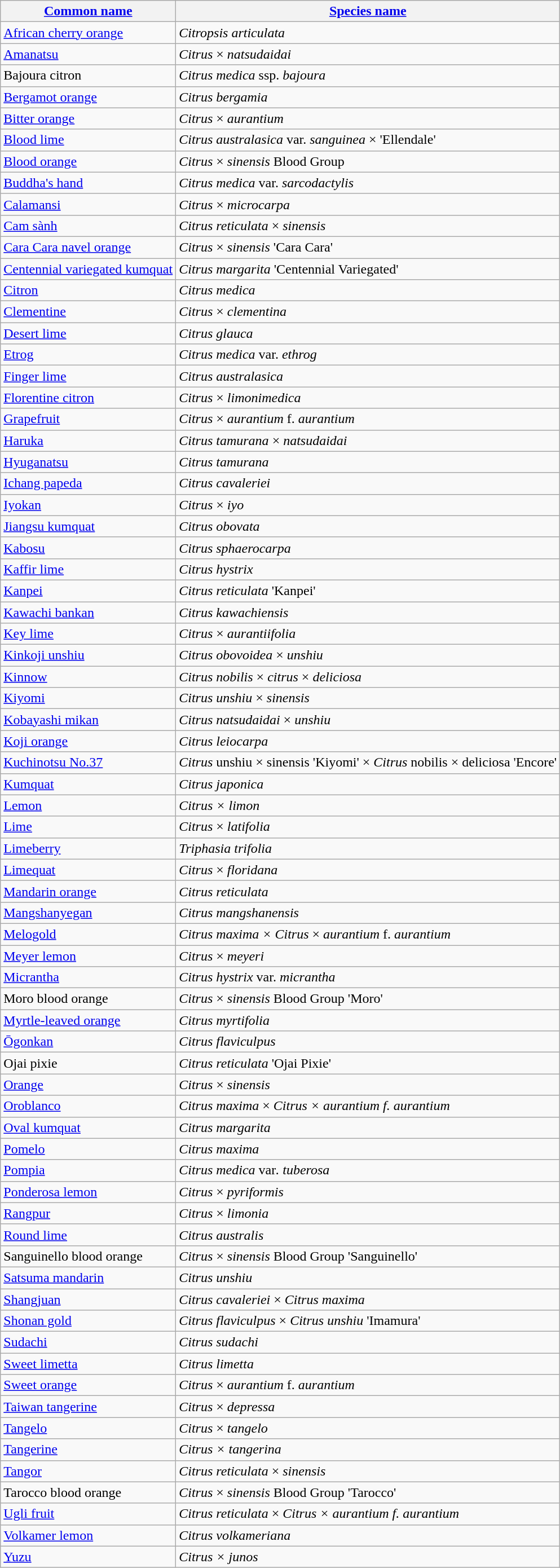<table class="wikitable sortable sticky-header">
<tr>
<th><a href='#'>Common name</a></th>
<th><a href='#'>Species name</a></th>
</tr>
<tr>
<td><a href='#'>African cherry orange</a></td>
<td><em>Citropsis articulata</em></td>
</tr>
<tr>
<td><a href='#'>Amanatsu</a></td>
<td><em>Citrus</em> × <em>natsudaidai</em></td>
</tr>
<tr>
<td>Bajoura citron</td>
<td><em>Citrus medica</em> ssp. <em>bajoura</em></td>
</tr>
<tr>
<td><a href='#'>Bergamot orange</a></td>
<td><em>Citrus bergamia</em></td>
</tr>
<tr>
<td><a href='#'>Bitter orange</a></td>
<td><em>Citrus</em> × <em>aurantium</em></td>
</tr>
<tr>
<td><a href='#'>Blood lime</a></td>
<td><em>Citrus australasica</em> var. <em>sanguinea</em> × 'Ellendale'</td>
</tr>
<tr>
<td><a href='#'>Blood orange</a></td>
<td><em>Citrus</em> × <em>sinensis</em> Blood Group</td>
</tr>
<tr>
<td><a href='#'>Buddha's hand</a></td>
<td><em>Citrus medica</em> var. <em>sarcodactylis</em></td>
</tr>
<tr>
<td><a href='#'>Calamansi</a></td>
<td><em>Citrus</em> × <em>microcarpa</em></td>
</tr>
<tr>
<td><a href='#'>Cam sành</a></td>
<td><em>Citrus reticulata</em> × <em>sinensis</em></td>
</tr>
<tr>
<td><a href='#'>Cara Cara navel orange</a></td>
<td><em>Citrus</em> × <em>sinensis</em> 'Cara Cara'</td>
</tr>
<tr>
<td><a href='#'>Centennial variegated kumquat</a></td>
<td><em>Citrus margarita</em> 'Centennial Variegated'</td>
</tr>
<tr>
<td><a href='#'>Citron</a></td>
<td><em>Citrus medica</em></td>
</tr>
<tr>
<td><a href='#'>Clementine</a></td>
<td><em>Citrus</em> × <em>clementina</em></td>
</tr>
<tr>
<td><a href='#'>Desert lime</a></td>
<td><em>Citrus glauca</em></td>
</tr>
<tr>
<td><a href='#'>Etrog</a></td>
<td><em>Citrus medica</em> var. <em>ethrog</em></td>
</tr>
<tr>
<td><a href='#'>Finger lime</a></td>
<td><em>Citrus australasica</em></td>
</tr>
<tr>
<td><a href='#'>Florentine citron</a></td>
<td><em>Citrus</em> × <em>limonimedica</em></td>
</tr>
<tr>
<td><a href='#'>Grapefruit</a></td>
<td><em>Citrus</em> × <em>aurantium</em> f. <em>aurantium</em></td>
</tr>
<tr>
<td><a href='#'>Haruka</a></td>
<td><em>Citrus tamurana</em> × <em>natsudaidai</em></td>
</tr>
<tr>
<td><a href='#'>Hyuganatsu</a></td>
<td><em>Citrus tamurana</em></td>
</tr>
<tr>
<td><a href='#'>Ichang papeda</a></td>
<td><em>Citrus cavaleriei</em></td>
</tr>
<tr>
<td><a href='#'>Iyokan</a></td>
<td><em>Citrus</em> × <em>iyo</em></td>
</tr>
<tr>
<td><a href='#'>Jiangsu kumquat</a></td>
<td><em>Citrus obovata</em></td>
</tr>
<tr>
<td><a href='#'>Kabosu</a></td>
<td><em>Citrus sphaerocarpa</em></td>
</tr>
<tr>
<td><a href='#'>Kaffir lime</a></td>
<td><em>Citrus hystrix</em></td>
</tr>
<tr>
<td><a href='#'>Kanpei</a></td>
<td><em>Citrus reticulata</em> 'Kanpei'</td>
</tr>
<tr>
<td><a href='#'>Kawachi bankan</a></td>
<td><em>Citrus kawachiensis</em></td>
</tr>
<tr>
<td><a href='#'>Key lime</a></td>
<td><em>Citrus</em> × <em>aurantiifolia</em></td>
</tr>
<tr>
<td><a href='#'>Kinkoji unshiu</a></td>
<td><em>Citrus obovoidea</em> × <em>unshiu</em></td>
</tr>
<tr>
<td><a href='#'>Kinnow</a></td>
<td><em>Citrus nobilis</em> × <em>citrus</em> × <em>deliciosa</em></td>
</tr>
<tr>
<td><a href='#'>Kiyomi</a></td>
<td><em>Citrus unshiu</em> × <em>sinensis</em></td>
</tr>
<tr>
<td><a href='#'>Kobayashi mikan</a></td>
<td><em>Citrus natsudaidai</em> × <em>unshiu</em></td>
</tr>
<tr>
<td><a href='#'>Koji orange</a></td>
<td><em>Citrus leiocarpa</em></td>
</tr>
<tr>
<td><a href='#'>Kuchinotsu No.37</a></td>
<td><em>Citrus</em> unshiu × sinensis 'Kiyomi' × <em>Citrus</em> nobilis × deliciosa 'Encore'</td>
</tr>
<tr>
<td><a href='#'>Kumquat</a></td>
<td><em>Citrus japonica</em></td>
</tr>
<tr>
<td><a href='#'>Lemon</a></td>
<td><em>Citrus × limon</em></td>
</tr>
<tr>
<td><a href='#'>Lime</a></td>
<td><em>Citrus</em> × <em>latifolia</em></td>
</tr>
<tr>
<td><a href='#'>Limeberry</a></td>
<td><em>Triphasia trifolia</em></td>
</tr>
<tr>
<td><a href='#'>Limequat</a></td>
<td><em>Citrus</em> × <em>floridana</em></td>
</tr>
<tr>
<td><a href='#'>Mandarin orange</a></td>
<td><em>Citrus reticulata</em></td>
</tr>
<tr>
<td><a href='#'>Mangshanyegan</a></td>
<td><em>Citrus mangshanensis</em></td>
</tr>
<tr>
<td><a href='#'>Melogold</a></td>
<td><em>Citrus maxima × Citrus</em> × <em>aurantium</em> f. <em>aurantium</em></td>
</tr>
<tr>
<td><a href='#'>Meyer lemon</a></td>
<td><em>Citrus</em> × <em>meyeri</em></td>
</tr>
<tr>
<td><a href='#'>Micrantha</a></td>
<td><em>Citrus hystrix</em> var. <em>micrantha</em></td>
</tr>
<tr>
<td>Moro blood orange</td>
<td><em>Citrus</em> × <em>sinensis</em> Blood Group 'Moro'</td>
</tr>
<tr>
<td><a href='#'>Myrtle-leaved orange</a></td>
<td><em>Citrus myrtifolia</em></td>
</tr>
<tr>
<td><a href='#'>Ōgonkan</a></td>
<td><em>Citrus flaviculpus</em></td>
</tr>
<tr>
<td>Ojai pixie</td>
<td><em>Citrus reticulata</em> 'Ojai Pixie'</td>
</tr>
<tr>
<td><a href='#'>Orange</a></td>
<td><em>Citrus</em> × <em>sinensis</em></td>
</tr>
<tr>
<td><a href='#'>Oroblanco</a></td>
<td><em>Citrus maxima</em> × <em>Citrus × aurantium f. aurantium</em></td>
</tr>
<tr>
<td><a href='#'>Oval kumquat</a></td>
<td><em>Citrus margarita</em></td>
</tr>
<tr>
<td><a href='#'>Pomelo</a></td>
<td><em>Citrus maxima</em></td>
</tr>
<tr>
<td><a href='#'>Pompia</a></td>
<td><em>Citrus medica</em> var<em>. tuberosa</em></td>
</tr>
<tr>
<td><a href='#'>Ponderosa lemon</a></td>
<td><em>Citrus</em> × <em>pyriformis</em></td>
</tr>
<tr>
<td><a href='#'>Rangpur</a></td>
<td><em>Citrus</em> × <em>limonia</em></td>
</tr>
<tr>
<td><a href='#'>Round lime</a></td>
<td><em>Citrus australis</em></td>
</tr>
<tr>
<td>Sanguinello blood orange</td>
<td><em>Citrus</em> × <em>sinensis</em> Blood Group 'Sanguinello'</td>
</tr>
<tr>
<td><a href='#'>Satsuma mandarin</a></td>
<td><em>Citrus unshiu</em></td>
</tr>
<tr>
<td><a href='#'>Shangjuan</a></td>
<td><em>Citrus cavaleriei</em> × <em>Citrus maxima</em></td>
</tr>
<tr>
<td><a href='#'>Shonan gold</a></td>
<td><em>Citrus flaviculpus</em> × <em>Citrus unshiu</em> 'Imamura'</td>
</tr>
<tr>
<td><a href='#'>Sudachi</a></td>
<td><em>Citrus sudachi</em></td>
</tr>
<tr>
<td><a href='#'>Sweet limetta</a></td>
<td><em>Citrus limetta</em></td>
</tr>
<tr>
<td><a href='#'>Sweet orange</a></td>
<td><em>Citrus</em> × <em>aurantium</em> f. <em>aurantium</em></td>
</tr>
<tr>
<td><a href='#'>Taiwan tangerine</a></td>
<td><em>Citrus</em> × <em>depressa</em></td>
</tr>
<tr>
<td><a href='#'>Tangelo</a></td>
<td><em>Citrus</em> × <em>tangelo</em></td>
</tr>
<tr>
<td><a href='#'>Tangerine</a></td>
<td><em>Citrus × tangerina</em></td>
</tr>
<tr>
<td><a href='#'>Tangor</a></td>
<td><em>Citrus reticulata</em> × <em>sinensis</em></td>
</tr>
<tr>
<td>Tarocco blood orange</td>
<td><em>Citrus</em> × <em>sinensis</em> Blood Group 'Tarocco'</td>
</tr>
<tr>
<td><a href='#'>Ugli fruit</a></td>
<td><em>Citrus reticulata</em> × <em>Citrus × aurantium f. aurantium</em></td>
</tr>
<tr>
<td><a href='#'>Volkamer lemon</a></td>
<td><em>Citrus volkameriana</em></td>
</tr>
<tr>
<td><a href='#'>Yuzu</a></td>
<td><em>Citrus × junos</em></td>
</tr>
</table>
